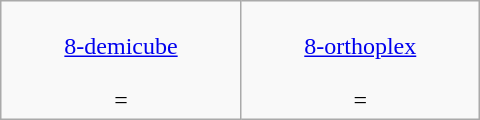<table class="wikitable"  style="float:right; width:320px;">
<tr align=center>
<td><br><a href='#'>8-demicube</a><br><br> = </td>
<td><br><a href='#'>8-orthoplex</a><br><br> = </td>
</tr>
</table>
